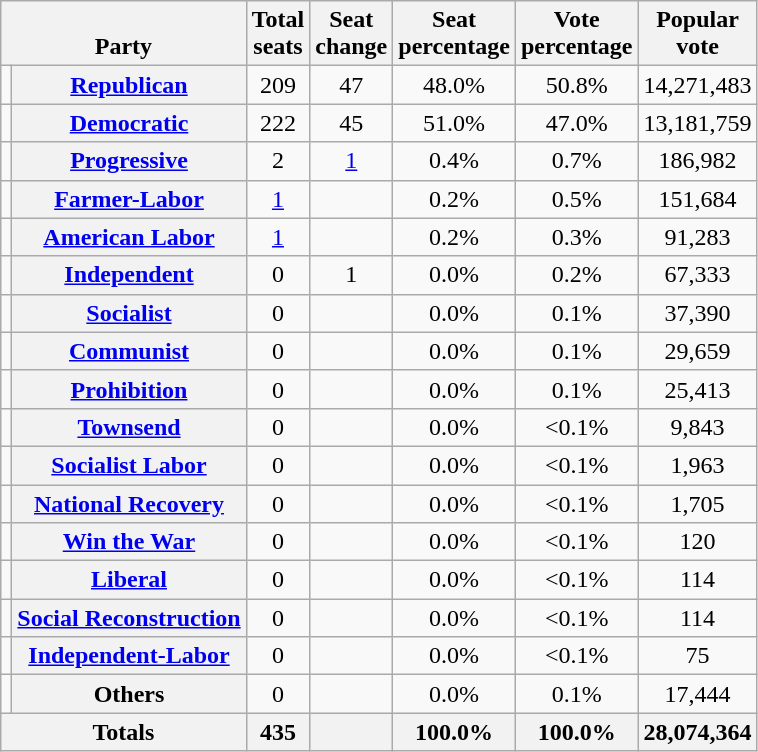<table class="wikitable" style="text-align:center">
<tr valign=bottom>
<th colspan=2>Party</th>
<th>Total<br>seats</th>
<th>Seat<br>change</th>
<th>Seat<br>percentage</th>
<th>Vote<br>percentage</th>
<th>Popular<br>vote</th>
</tr>
<tr>
<td></td>
<th><a href='#'>Republican</a></th>
<td>209</td>
<td> 47</td>
<td>48.0%</td>
<td>50.8%</td>
<td>14,271,483</td>
</tr>
<tr>
<td></td>
<th><a href='#'>Democratic</a></th>
<td>222</td>
<td> 45</td>
<td>51.0%</td>
<td>47.0%</td>
<td>13,181,759</td>
</tr>
<tr>
<td></td>
<th><a href='#'>Progressive</a></th>
<td>2</td>
<td> <a href='#'>1</a></td>
<td>0.4%</td>
<td>0.7%</td>
<td>186,982</td>
</tr>
<tr>
<td></td>
<th><a href='#'>Farmer-Labor</a></th>
<td><a href='#'>1</a></td>
<td></td>
<td>0.2%</td>
<td>0.5%</td>
<td>151,684</td>
</tr>
<tr>
<td></td>
<th><a href='#'>American Labor</a></th>
<td><a href='#'>1</a></td>
<td></td>
<td>0.2%</td>
<td>0.3%</td>
<td>91,283</td>
</tr>
<tr>
<td></td>
<th><a href='#'>Independent</a></th>
<td>0</td>
<td> 1</td>
<td>0.0%</td>
<td>0.2%</td>
<td>67,333</td>
</tr>
<tr>
<td></td>
<th><a href='#'>Socialist</a></th>
<td>0</td>
<td></td>
<td>0.0%</td>
<td>0.1%</td>
<td>37,390</td>
</tr>
<tr>
<td></td>
<th><a href='#'>Communist</a></th>
<td>0</td>
<td></td>
<td>0.0%</td>
<td>0.1%</td>
<td>29,659</td>
</tr>
<tr>
<td></td>
<th><a href='#'>Prohibition</a></th>
<td>0</td>
<td></td>
<td>0.0%</td>
<td>0.1%</td>
<td>25,413</td>
</tr>
<tr>
<td></td>
<th><a href='#'>Townsend</a></th>
<td>0</td>
<td></td>
<td>0.0%</td>
<td><0.1%</td>
<td>9,843</td>
</tr>
<tr>
<td></td>
<th><a href='#'>Socialist Labor</a></th>
<td>0</td>
<td></td>
<td>0.0%</td>
<td><0.1%</td>
<td>1,963</td>
</tr>
<tr>
<td></td>
<th><a href='#'>National Recovery</a></th>
<td>0</td>
<td></td>
<td>0.0%</td>
<td><0.1%</td>
<td>1,705</td>
</tr>
<tr>
<td></td>
<th><a href='#'>Win the War</a></th>
<td>0</td>
<td></td>
<td>0.0%</td>
<td><0.1%</td>
<td>120</td>
</tr>
<tr>
<td></td>
<th><a href='#'>Liberal</a></th>
<td>0</td>
<td></td>
<td>0.0%</td>
<td><0.1%</td>
<td>114</td>
</tr>
<tr>
<td></td>
<th><a href='#'>Social Reconstruction</a></th>
<td>0</td>
<td></td>
<td>0.0%</td>
<td><0.1%</td>
<td>114</td>
</tr>
<tr>
<td></td>
<th><a href='#'>Independent-Labor</a></th>
<td>0</td>
<td></td>
<td>0.0%</td>
<td><0.1%</td>
<td>75</td>
</tr>
<tr>
<td></td>
<th>Others</th>
<td>0</td>
<td></td>
<td>0.0%</td>
<td>0.1%</td>
<td>17,444</td>
</tr>
<tr>
<th colspan=2>Totals</th>
<th>435</th>
<th></th>
<th>100.0%</th>
<th>100.0%</th>
<th>28,074,364</th>
</tr>
</table>
